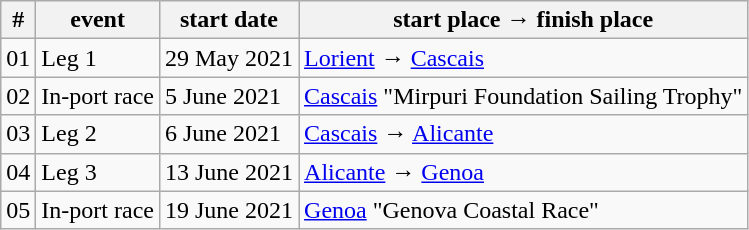<table class="wikitable sortable">
<tr>
<th>#</th>
<th>event</th>
<th>start date</th>
<th>start place → finish place</th>
</tr>
<tr>
<td>01</td>
<td>Leg 1</td>
<td>29 May 2021</td>
<td> <a href='#'>Lorient</a> →  <a href='#'>Cascais</a></td>
</tr>
<tr>
<td>02</td>
<td>In-port race</td>
<td>5 June 2021</td>
<td> <a href='#'>Cascais</a> "Mirpuri Foundation Sailing Trophy"</td>
</tr>
<tr>
<td>03</td>
<td>Leg 2</td>
<td>6 June 2021</td>
<td> <a href='#'>Cascais</a> →  <a href='#'>Alicante</a></td>
</tr>
<tr>
<td>04</td>
<td>Leg 3</td>
<td>13 June 2021</td>
<td> <a href='#'>Alicante</a> →  <a href='#'>Genoa</a></td>
</tr>
<tr>
<td>05</td>
<td>In-port race</td>
<td>19 June 2021</td>
<td> <a href='#'>Genoa</a> "Genova Coastal Race"</td>
</tr>
</table>
